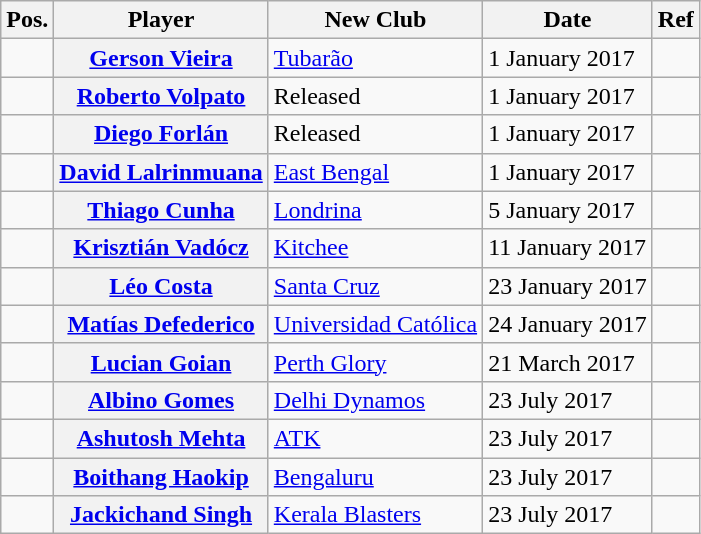<table class="wikitable plainrowheaders" style="text-align:center; text-align:left">
<tr>
<th scope="col">Pos.</th>
<th scope="col">Player</th>
<th scope="col">New Club</th>
<th scope="col">Date</th>
<th scope="col">Ref</th>
</tr>
<tr>
<td></td>
<th scope="row"> <a href='#'>Gerson Vieira</a></th>
<td> <a href='#'>Tubarão</a></td>
<td>1 January 2017</td>
<td></td>
</tr>
<tr>
<td></td>
<th scope="row"> <a href='#'>Roberto Volpato</a></th>
<td>Released</td>
<td>1 January 2017</td>
<td></td>
</tr>
<tr>
<td></td>
<th scope="row"> <a href='#'>Diego Forlán</a></th>
<td>Released</td>
<td>1 January 2017</td>
<td></td>
</tr>
<tr>
<td></td>
<th scope="row"> <a href='#'>David Lalrinmuana</a></th>
<td><a href='#'>East Bengal</a></td>
<td>1 January 2017</td>
<td></td>
</tr>
<tr>
<td></td>
<th scope="row"> <a href='#'>Thiago Cunha</a></th>
<td> <a href='#'>Londrina</a></td>
<td>5 January 2017</td>
<td></td>
</tr>
<tr>
<td></td>
<th scope="row"> <a href='#'>Krisztián Vadócz</a></th>
<td> <a href='#'>Kitchee</a></td>
<td>11 January 2017</td>
<td></td>
</tr>
<tr>
<td></td>
<th scope="row"> <a href='#'>Léo Costa</a></th>
<td> <a href='#'>Santa Cruz</a></td>
<td>23 January 2017</td>
<td></td>
</tr>
<tr>
<td></td>
<th scope="row"> <a href='#'>Matías Defederico</a></th>
<td> <a href='#'>Universidad Católica</a></td>
<td>24 January 2017</td>
<td></td>
</tr>
<tr>
<td></td>
<th scope="row"> <a href='#'>Lucian Goian</a></th>
<td> <a href='#'>Perth Glory</a></td>
<td>21 March 2017</td>
<td></td>
</tr>
<tr>
<td></td>
<th scope="row"> <a href='#'>Albino Gomes</a></th>
<td><a href='#'>Delhi Dynamos</a></td>
<td>23 July 2017</td>
<td></td>
</tr>
<tr>
<td></td>
<th scope="row"> <a href='#'>Ashutosh Mehta</a></th>
<td><a href='#'>ATK</a></td>
<td>23 July 2017</td>
<td></td>
</tr>
<tr>
<td></td>
<th scope="row"> <a href='#'>Boithang Haokip</a></th>
<td><a href='#'>Bengaluru</a></td>
<td>23 July 2017</td>
<td></td>
</tr>
<tr>
<td></td>
<th scope="row"> <a href='#'>Jackichand Singh</a></th>
<td><a href='#'>Kerala Blasters</a></td>
<td>23 July 2017</td>
<td></td>
</tr>
</table>
